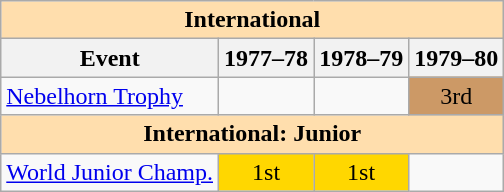<table class="wikitable" style="text-align:center">
<tr>
<th style="background-color: #ffdead; " colspan=4 align=center>International</th>
</tr>
<tr>
<th>Event</th>
<th>1977–78</th>
<th>1978–79</th>
<th>1979–80</th>
</tr>
<tr>
<td align=left><a href='#'>Nebelhorn Trophy</a></td>
<td></td>
<td></td>
<td bgcolor=cc9966>3rd</td>
</tr>
<tr>
<th style="background-color: #ffdead; " colspan=4 align=center>International: Junior</th>
</tr>
<tr>
<td align=left><a href='#'>World Junior Champ.</a></td>
<td bgcolor=gold>1st</td>
<td bgcolor=gold>1st</td>
<td></td>
</tr>
</table>
